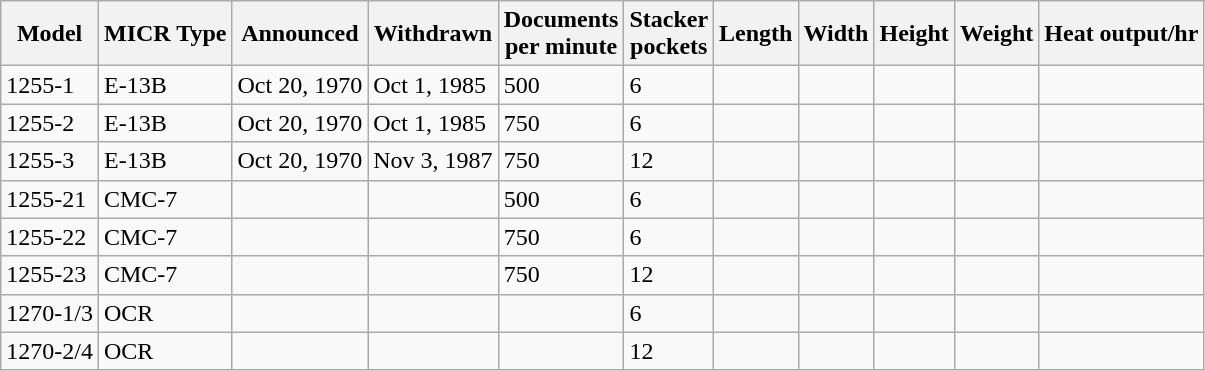<table class="wikitable">
<tr>
<th>Model</th>
<th>MICR Type</th>
<th>Announced</th>
<th>Withdrawn</th>
<th>Documents<br>per minute</th>
<th>Stacker<br>pockets</th>
<th>Length</th>
<th>Width</th>
<th>Height</th>
<th>Weight</th>
<th>Heat output/hr</th>
</tr>
<tr>
<td>1255-1</td>
<td>E-13B</td>
<td>Oct 20, 1970</td>
<td>Oct 1, 1985</td>
<td>500</td>
<td>6</td>
<td></td>
<td></td>
<td></td>
<td></td>
<td></td>
</tr>
<tr>
<td>1255-2</td>
<td>E-13B</td>
<td>Oct 20, 1970</td>
<td>Oct 1, 1985</td>
<td>750</td>
<td>6</td>
<td></td>
<td></td>
<td></td>
<td></td>
<td></td>
</tr>
<tr>
<td>1255-3</td>
<td>E-13B</td>
<td>Oct 20, 1970</td>
<td>Nov 3, 1987</td>
<td>750</td>
<td>12</td>
<td></td>
<td></td>
<td></td>
<td></td>
<td></td>
</tr>
<tr>
<td>1255-21</td>
<td>CMC-7</td>
<td></td>
<td></td>
<td>500</td>
<td>6</td>
<td></td>
<td></td>
<td></td>
<td></td>
<td></td>
</tr>
<tr>
<td>1255-22</td>
<td>CMC-7</td>
<td></td>
<td></td>
<td>750</td>
<td>6</td>
<td></td>
<td></td>
<td></td>
<td></td>
<td></td>
</tr>
<tr>
<td>1255-23</td>
<td>CMC-7</td>
<td></td>
<td></td>
<td>750</td>
<td>12</td>
<td></td>
<td></td>
<td></td>
<td></td>
<td></td>
</tr>
<tr>
<td>1270-1/3</td>
<td>OCR</td>
<td></td>
<td></td>
<td></td>
<td>6</td>
<td></td>
<td></td>
<td></td>
<td></td>
<td></td>
</tr>
<tr>
<td>1270-2/4</td>
<td>OCR</td>
<td></td>
<td></td>
<td></td>
<td>12</td>
<td></td>
<td></td>
<td></td>
<td></td>
<td></td>
</tr>
</table>
